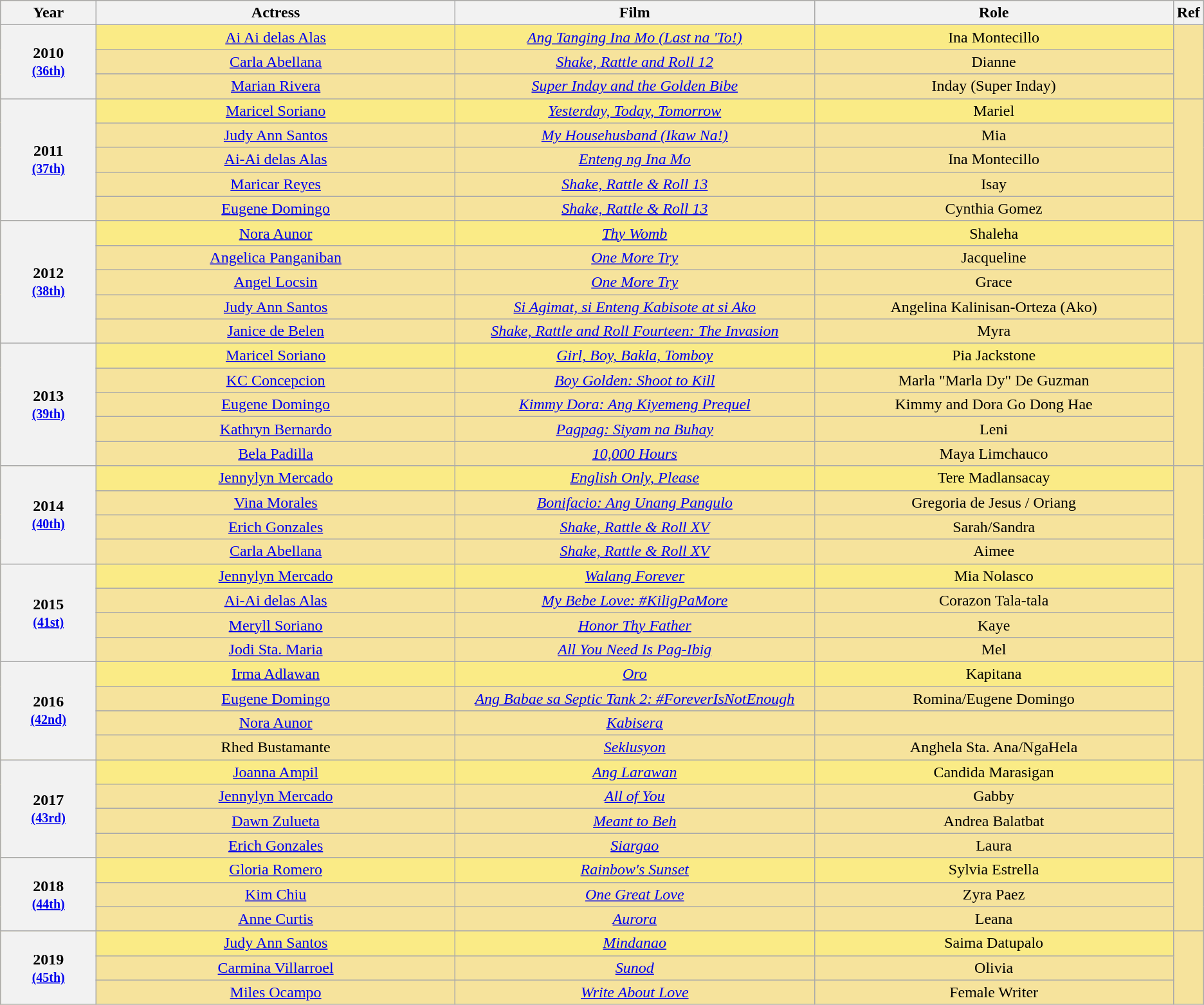<table class="wikitable" rowspan="2" style="text-align:center; background: #f6e39c">
<tr style="background:#bebebe;">
<th scope="col" style="width:8%;">Year</th>
<th scope="col" style="width:30%;">Actress</th>
<th scope="col" style="width:30%;">Film</th>
<th scope="col" style="width:30%;">Role</th>
<th scope="col" style="width:2%;">Ref</th>
</tr>
<tr>
<th scope="row" style="text-align:center" rowspan=3>2010 <br><small><a href='#'>(36th)</a> </small></th>
<td style="background:#FAEB86"><a href='#'>Ai Ai delas Alas</a></td>
<td style="background:#FAEB86"><em><a href='#'>Ang Tanging Ina Mo (Last na 'To!)</a></em></td>
<td style="background:#FAEB86">Ina Montecillo</td>
<td rowspan=3></td>
</tr>
<tr>
<td><a href='#'>Carla Abellana</a></td>
<td><em><a href='#'>Shake, Rattle and Roll 12</a></em></td>
<td>Dianne</td>
</tr>
<tr>
<td><a href='#'>Marian Rivera</a></td>
<td><em><a href='#'>Super Inday and the Golden Bibe</a></em></td>
<td>Inday (Super Inday)</td>
</tr>
<tr>
<th scope="row" style="text-align:center" rowspan=5>2011 <br><small><a href='#'>(37th)</a> </small></th>
<td style="background:#FAEB86"><a href='#'>Maricel Soriano</a></td>
<td style="background:#FAEB86"><em><a href='#'>Yesterday, Today, Tomorrow</a></em></td>
<td style="background:#FAEB86">Mariel</td>
<td rowspan=5></td>
</tr>
<tr>
<td><a href='#'>Judy Ann Santos</a></td>
<td><em><a href='#'>My Househusband (Ikaw Na!)</a></em></td>
<td>Mia</td>
</tr>
<tr>
<td><a href='#'>Ai-Ai delas Alas</a></td>
<td><em><a href='#'>Enteng ng Ina Mo</a></em></td>
<td>Ina Montecillo</td>
</tr>
<tr>
<td><a href='#'>Maricar Reyes</a></td>
<td><em><a href='#'>Shake, Rattle & Roll 13</a></em></td>
<td>Isay</td>
</tr>
<tr>
<td><a href='#'>Eugene Domingo</a></td>
<td><em><a href='#'>Shake, Rattle & Roll 13</a></em></td>
<td>Cynthia Gomez</td>
</tr>
<tr>
<th scope="row" style="text-align:center" rowspan=5>2012 <br><small><a href='#'>(38th)</a> </small></th>
<td style="background:#FAEB86"><a href='#'>Nora Aunor</a></td>
<td style="background:#FAEB86"><em><a href='#'>Thy Womb</a></em></td>
<td style="background:#FAEB86">Shaleha</td>
<td rowspan=5></td>
</tr>
<tr>
<td><a href='#'>Angelica Panganiban</a></td>
<td><em><a href='#'>One More Try</a></em></td>
<td>Jacqueline</td>
</tr>
<tr>
<td><a href='#'>Angel Locsin</a></td>
<td><em><a href='#'>One More Try</a></em></td>
<td>Grace</td>
</tr>
<tr>
<td><a href='#'>Judy Ann Santos</a></td>
<td><em><a href='#'>Si Agimat, si Enteng Kabisote at si Ako</a></em></td>
<td>Angelina Kalinisan-Orteza (Ako)</td>
</tr>
<tr>
<td><a href='#'>Janice de Belen</a></td>
<td><em><a href='#'>Shake, Rattle and Roll Fourteen: The Invasion</a></em></td>
<td>Myra</td>
</tr>
<tr>
<th scope="row" style="text-align:center" rowspan=5>2013 <br><small><a href='#'>(39th)</a> </small></th>
<td style="background:#FAEB86"><a href='#'>Maricel Soriano</a></td>
<td style="background:#FAEB86"><em><a href='#'>Girl, Boy, Bakla, Tomboy</a></em></td>
<td style="background:#FAEB86">Pia Jackstone</td>
<td rowspan=5></td>
</tr>
<tr>
<td><a href='#'>KC Concepcion</a></td>
<td><em><a href='#'>Boy Golden: Shoot to Kill</a></em></td>
<td>Marla "Marla Dy" De Guzman</td>
</tr>
<tr>
<td><a href='#'>Eugene Domingo</a></td>
<td><em><a href='#'>Kimmy Dora: Ang Kiyemeng Prequel</a></em></td>
<td>Kimmy and Dora Go Dong Hae</td>
</tr>
<tr>
<td><a href='#'>Kathryn Bernardo</a></td>
<td><em><a href='#'>Pagpag: Siyam na Buhay</a></em></td>
<td>Leni</td>
</tr>
<tr>
<td><a href='#'>Bela Padilla</a></td>
<td><em><a href='#'>10,000 Hours</a></em></td>
<td>Maya Limchauco</td>
</tr>
<tr>
<th scope="row" style="text-align:center" rowspan=4>2014 <br><small><a href='#'>(40th)</a> </small></th>
<td style="background:#FAEB86"><a href='#'>Jennylyn Mercado</a></td>
<td style="background:#FAEB86"><em><a href='#'>English Only, Please</a></em></td>
<td style="background:#FAEB86">Tere Madlansacay</td>
<td rowspan=4></td>
</tr>
<tr>
<td><a href='#'>Vina Morales</a></td>
<td><em><a href='#'>Bonifacio: Ang Unang Pangulo</a></em></td>
<td>Gregoria de Jesus / Oriang</td>
</tr>
<tr>
<td><a href='#'>Erich Gonzales</a></td>
<td><em><a href='#'>Shake, Rattle & Roll XV</a></em></td>
<td>Sarah/Sandra</td>
</tr>
<tr>
<td><a href='#'>Carla Abellana</a></td>
<td><em><a href='#'>Shake, Rattle & Roll XV</a></em></td>
<td>Aimee</td>
</tr>
<tr>
<th scope="row" style="text-align:center" rowspan=4>2015 <br><small><a href='#'>(41st)</a> </small></th>
<td style="background:#FAEB86"><a href='#'>Jennylyn Mercado</a></td>
<td style="background:#FAEB86"><em><a href='#'>Walang Forever</a></em></td>
<td style="background:#FAEB86">Mia Nolasco</td>
<td rowspan=4></td>
</tr>
<tr>
<td><a href='#'>Ai-Ai delas Alas</a></td>
<td><em><a href='#'>My Bebe Love: #KiligPaMore</a></em></td>
<td>Corazon Tala-tala</td>
</tr>
<tr>
<td><a href='#'>Meryll Soriano</a></td>
<td><em><a href='#'>Honor Thy Father</a></em></td>
<td>Kaye</td>
</tr>
<tr>
<td><a href='#'>Jodi Sta. Maria</a></td>
<td><em><a href='#'>All You Need Is Pag-Ibig</a></em></td>
<td>Mel</td>
</tr>
<tr>
<th scope="row" style="text-align:center" rowspan=4>2016 <br><small><a href='#'>(42nd)</a> </small></th>
<td style="background:#FAEB86"><a href='#'>Irma Adlawan</a></td>
<td style="background:#FAEB86"><em><a href='#'>Oro</a></em></td>
<td style="background:#FAEB86">Kapitana</td>
<td rowspan=4></td>
</tr>
<tr>
<td><a href='#'>Eugene Domingo</a></td>
<td><em><a href='#'>Ang Babae sa Septic Tank 2: #ForeverIsNotEnough</a></em></td>
<td>Romina/Eugene Domingo</td>
</tr>
<tr>
<td><a href='#'>Nora Aunor</a></td>
<td><em><a href='#'>Kabisera</a></em></td>
<td></td>
</tr>
<tr>
<td>Rhed Bustamante</td>
<td><em><a href='#'>Seklusyon</a></em></td>
<td>Anghela Sta. Ana/NgaHela</td>
</tr>
<tr>
<th scope="row" style="text-align:center" rowspan=4>2017 <br><small><a href='#'>(43rd)</a> </small></th>
<td style="background:#FAEB86"><a href='#'>Joanna Ampil</a></td>
<td style="background:#FAEB86"><em><a href='#'>Ang Larawan</a></em></td>
<td style="background:#FAEB86">Candida Marasigan</td>
<td rowspan=4></td>
</tr>
<tr>
<td><a href='#'>Jennylyn Mercado</a></td>
<td><em><a href='#'>All of You</a></em></td>
<td>Gabby</td>
</tr>
<tr>
<td><a href='#'>Dawn Zulueta</a></td>
<td><em><a href='#'>Meant to Beh</a></em></td>
<td>Andrea Balatbat</td>
</tr>
<tr>
<td><a href='#'>Erich Gonzales</a></td>
<td><em><a href='#'>Siargao</a></em></td>
<td>Laura</td>
</tr>
<tr>
<th scope="row" style="text-align:center" rowspan=3>2018 <br><small><a href='#'>(44th)</a> </small></th>
<td style="background:#FAEB86"><a href='#'>Gloria Romero</a></td>
<td style="background:#FAEB86"><em><a href='#'>Rainbow's Sunset</a></em></td>
<td style="background:#FAEB86">Sylvia Estrella</td>
<td rowspan=3></td>
</tr>
<tr>
<td><a href='#'>Kim Chiu</a></td>
<td><em><a href='#'>One Great Love</a></em></td>
<td>Zyra Paez</td>
</tr>
<tr>
<td><a href='#'>Anne Curtis</a></td>
<td><em><a href='#'>Aurora</a></em></td>
<td>Leana</td>
</tr>
<tr>
<th scope="row" style="text-align:center" rowspan=3>2019 <br><small><a href='#'>(45th)</a> </small></th>
<td style="background:#FAEB86"><a href='#'>Judy Ann Santos</a></td>
<td style="background:#FAEB86"><em><a href='#'>Mindanao</a></em></td>
<td style="background:#FAEB86">Saima Datupalo</td>
<td rowspan=3></td>
</tr>
<tr>
<td><a href='#'>Carmina Villarroel</a></td>
<td><em><a href='#'>Sunod</a></em></td>
<td>Olivia</td>
</tr>
<tr>
<td><a href='#'>Miles Ocampo</a></td>
<td><em><a href='#'>Write About Love</a></em></td>
<td>Female Writer</td>
</tr>
</table>
